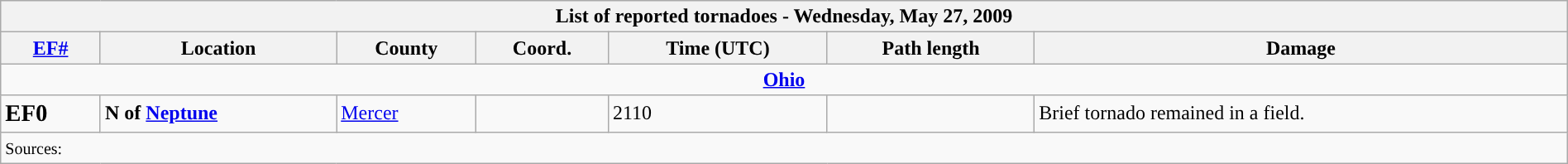<table class="wikitable collapsible" width="100%">
<tr>
<th colspan="7">List of reported tornadoes - Wednesday, May 27, 2009</th>
</tr>
<tr>
<th><a href='#'>EF#</a></th>
<th>Location</th>
<th>County</th>
<th>Coord.</th>
<th>Time (UTC)</th>
<th>Path length</th>
<th>Damage</th>
</tr>
<tr>
<td colspan="7" align=center><strong><a href='#'>Ohio</a></strong></td>
</tr>
<tr>
<td><big><strong>EF0</strong></big></td>
<td><strong>N of <a href='#'>Neptune</a></strong></td>
<td><a href='#'>Mercer</a></td>
<td></td>
<td>2110</td>
<td></td>
<td>Brief tornado remained in a field.</td>
</tr>
<tr>
<td colspan="7"><small>Sources: </small></td>
</tr>
</table>
